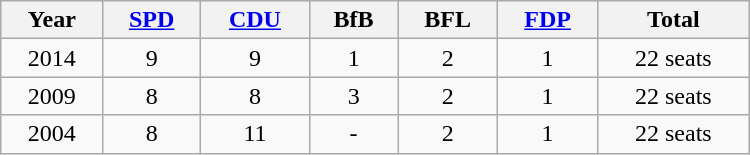<table class="wikitable" width="500">
<tr>
<th>Year</th>
<th><a href='#'>SPD</a></th>
<th><a href='#'>CDU</a></th>
<th>BfB</th>
<th>BFL</th>
<th><a href='#'>FDP</a></th>
<th>Total</th>
</tr>
<tr align="center">
<td>2014</td>
<td>9</td>
<td>9</td>
<td>1</td>
<td>2</td>
<td>1</td>
<td>22 seats</td>
</tr>
<tr align="center">
<td>2009</td>
<td>8</td>
<td>8</td>
<td>3</td>
<td>2</td>
<td>1</td>
<td>22 seats</td>
</tr>
<tr align="center">
<td>2004</td>
<td>8</td>
<td>11</td>
<td>-</td>
<td>2</td>
<td>1</td>
<td>22 seats</td>
</tr>
</table>
